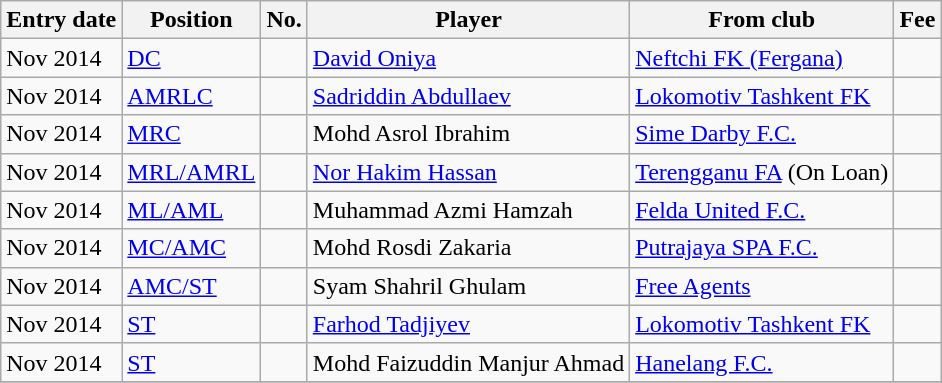<table class="wikitable sortable">
<tr>
<th>Entry date</th>
<th>Position</th>
<th>No.</th>
<th>Player</th>
<th>From club</th>
<th>Fee</th>
</tr>
<tr>
<td>Nov 2014</td>
<td><a href='#'>DC</a></td>
<td></td>
<td> <a href='#'>David Oniya</a></td>
<td> <a href='#'>Neftchi FK (Fergana)</a></td>
<td></td>
</tr>
<tr>
<td>Nov 2014</td>
<td><a href='#'>AMRLC</a></td>
<td></td>
<td> <a href='#'>Sadriddin Abdullaev</a></td>
<td> <a href='#'>Lokomotiv Tashkent FK</a></td>
<td></td>
</tr>
<tr>
<td>Nov 2014</td>
<td><a href='#'>MRC</a></td>
<td></td>
<td> Mohd Asrol Ibrahim</td>
<td> <a href='#'>Sime Darby F.C.</a></td>
<td></td>
</tr>
<tr>
<td>Nov 2014</td>
<td><a href='#'>MRL/AMRL</a></td>
<td></td>
<td> <a href='#'>Nor Hakim Hassan</a></td>
<td> <a href='#'>Terengganu FA</a> (On Loan)</td>
<td></td>
</tr>
<tr>
<td>Nov 2014</td>
<td><a href='#'>ML/AML</a></td>
<td></td>
<td> Muhammad Azmi Hamzah</td>
<td> <a href='#'>Felda United F.C.</a></td>
<td></td>
</tr>
<tr>
<td>Nov 2014</td>
<td><a href='#'>MC/AMC</a></td>
<td></td>
<td> Mohd Rosdi Zakaria</td>
<td> <a href='#'>Putrajaya SPA F.C.</a></td>
<td></td>
</tr>
<tr>
<td>Nov 2014</td>
<td><a href='#'>AMC/ST</a></td>
<td></td>
<td> Syam Shahril Ghulam</td>
<td> <a href='#'>Free Agents</a></td>
<td></td>
</tr>
<tr>
<td>Nov 2014</td>
<td><a href='#'>ST</a></td>
<td></td>
<td> <a href='#'>Farhod Tadjiyev</a></td>
<td> <a href='#'>Lokomotiv Tashkent FK</a></td>
<td></td>
</tr>
<tr>
<td>Nov 2014</td>
<td><a href='#'>ST</a></td>
<td></td>
<td> Mohd Faizuddin Manjur Ahmad</td>
<td> <a href='#'>Hanelang F.C.</a></td>
<td></td>
</tr>
<tr>
</tr>
</table>
